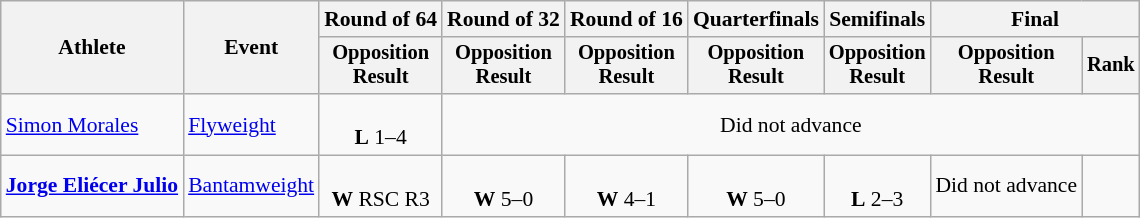<table class="wikitable" style="font-size:90%">
<tr>
<th rowspan="2">Athlete</th>
<th rowspan="2">Event</th>
<th>Round of 64</th>
<th>Round of 32</th>
<th>Round of 16</th>
<th>Quarterfinals</th>
<th>Semifinals</th>
<th colspan=2>Final</th>
</tr>
<tr style="font-size:95%">
<th>Opposition<br>Result</th>
<th>Opposition<br>Result</th>
<th>Opposition<br>Result</th>
<th>Opposition<br>Result</th>
<th>Opposition<br>Result</th>
<th>Opposition<br>Result</th>
<th>Rank</th>
</tr>
<tr align=center>
<td align=left><a href='#'>Simon Morales</a></td>
<td align=left><a href='#'>Flyweight</a></td>
<td><br><strong>L</strong> 1–4</td>
<td colspan=6>Did not advance</td>
</tr>
<tr align=center>
<td align=left><strong><a href='#'>Jorge Eliécer Julio</a></strong></td>
<td align=left><a href='#'>Bantamweight</a></td>
<td><br><strong>W</strong> RSC R3</td>
<td><br><strong>W</strong> 5–0</td>
<td><br><strong>W</strong> 4–1</td>
<td><br><strong>W</strong> 5–0</td>
<td><br><strong>L</strong> 2–3</td>
<td>Did not advance</td>
<td></td>
</tr>
</table>
